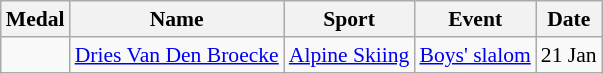<table class="wikitable sortable" style="font-size:90%">
<tr>
<th>Medal</th>
<th>Name</th>
<th>Sport</th>
<th>Event</th>
<th>Date</th>
</tr>
<tr>
<td></td>
<td><a href='#'>Dries Van Den Broecke</a></td>
<td><a href='#'>Alpine Skiing</a></td>
<td><a href='#'>Boys' slalom</a></td>
<td>21 Jan</td>
</tr>
</table>
